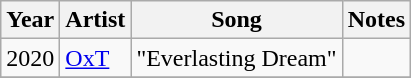<table class="wikitable sortable">
<tr>
<th>Year</th>
<th>Artist</th>
<th>Song</th>
<th class="unsortable">Notes</th>
</tr>
<tr>
<td>2020</td>
<td><a href='#'>OxT</a></td>
<td>"Everlasting Dream"</td>
<td></td>
</tr>
<tr>
</tr>
</table>
